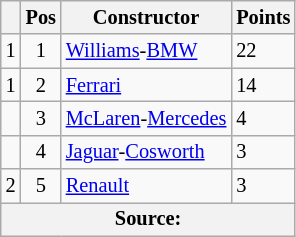<table class="wikitable" style="font-size: 85%;">
<tr>
<th></th>
<th>Pos</th>
<th>Constructor</th>
<th>Points</th>
</tr>
<tr>
<td> 1</td>
<td align="center">1</td>
<td> <a href='#'>Williams</a>-<a href='#'>BMW</a></td>
<td>22</td>
</tr>
<tr>
<td> 1</td>
<td align="center">2</td>
<td> <a href='#'>Ferrari</a></td>
<td>14</td>
</tr>
<tr>
<td></td>
<td align="center">3</td>
<td> <a href='#'>McLaren</a>-<a href='#'>Mercedes</a></td>
<td>4</td>
</tr>
<tr>
<td></td>
<td align="center">4</td>
<td> <a href='#'>Jaguar</a>-<a href='#'>Cosworth</a></td>
<td>3</td>
</tr>
<tr>
<td> 2</td>
<td align="center">5</td>
<td> <a href='#'>Renault</a></td>
<td>3</td>
</tr>
<tr>
<th colspan=4>Source: </th>
</tr>
</table>
